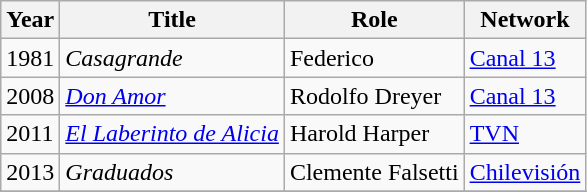<table class="wikitable">
<tr>
<th>Year</th>
<th>Title</th>
<th>Role</th>
<th>Network</th>
</tr>
<tr>
<td>1981</td>
<td><em>Casagrande</em></td>
<td>Federico</td>
<td><a href='#'>Canal 13</a></td>
</tr>
<tr>
<td>2008</td>
<td><em><a href='#'>Don Amor</a></em></td>
<td>Rodolfo Dreyer</td>
<td><a href='#'>Canal 13</a></td>
</tr>
<tr>
<td>2011</td>
<td><em><a href='#'>El Laberinto de Alicia</a></em></td>
<td>Harold Harper</td>
<td><a href='#'>TVN</a></td>
</tr>
<tr>
<td>2013</td>
<td><em>Graduados</em></td>
<td>Clemente Falsetti</td>
<td><a href='#'>Chilevisión</a></td>
</tr>
<tr>
</tr>
</table>
